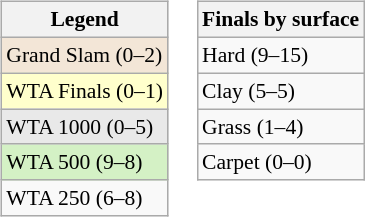<table>
<tr valign=top>
<td><br><table class=wikitable style="font-size:90%">
<tr>
<th>Legend</th>
</tr>
<tr style="background:#f3e6d7;">
<td>Grand Slam (0–2)</td>
</tr>
<tr bgcolor=FFFFCC>
<td>WTA Finals (0–1)</td>
</tr>
<tr style="background:#e9e9e9;">
<td>WTA 1000 (0–5)</td>
</tr>
<tr style="background:#d4f1c5;">
<td>WTA 500 (9–8)</td>
</tr>
<tr>
<td>WTA 250 (6–8)</td>
</tr>
</table>
</td>
<td><br><table class=wikitable style="font-size:90%">
<tr>
<th>Finals by surface</th>
</tr>
<tr>
<td>Hard (9–15)</td>
</tr>
<tr>
<td>Clay (5–5)</td>
</tr>
<tr>
<td>Grass (1–4)</td>
</tr>
<tr>
<td>Carpet (0–0)</td>
</tr>
</table>
</td>
</tr>
</table>
